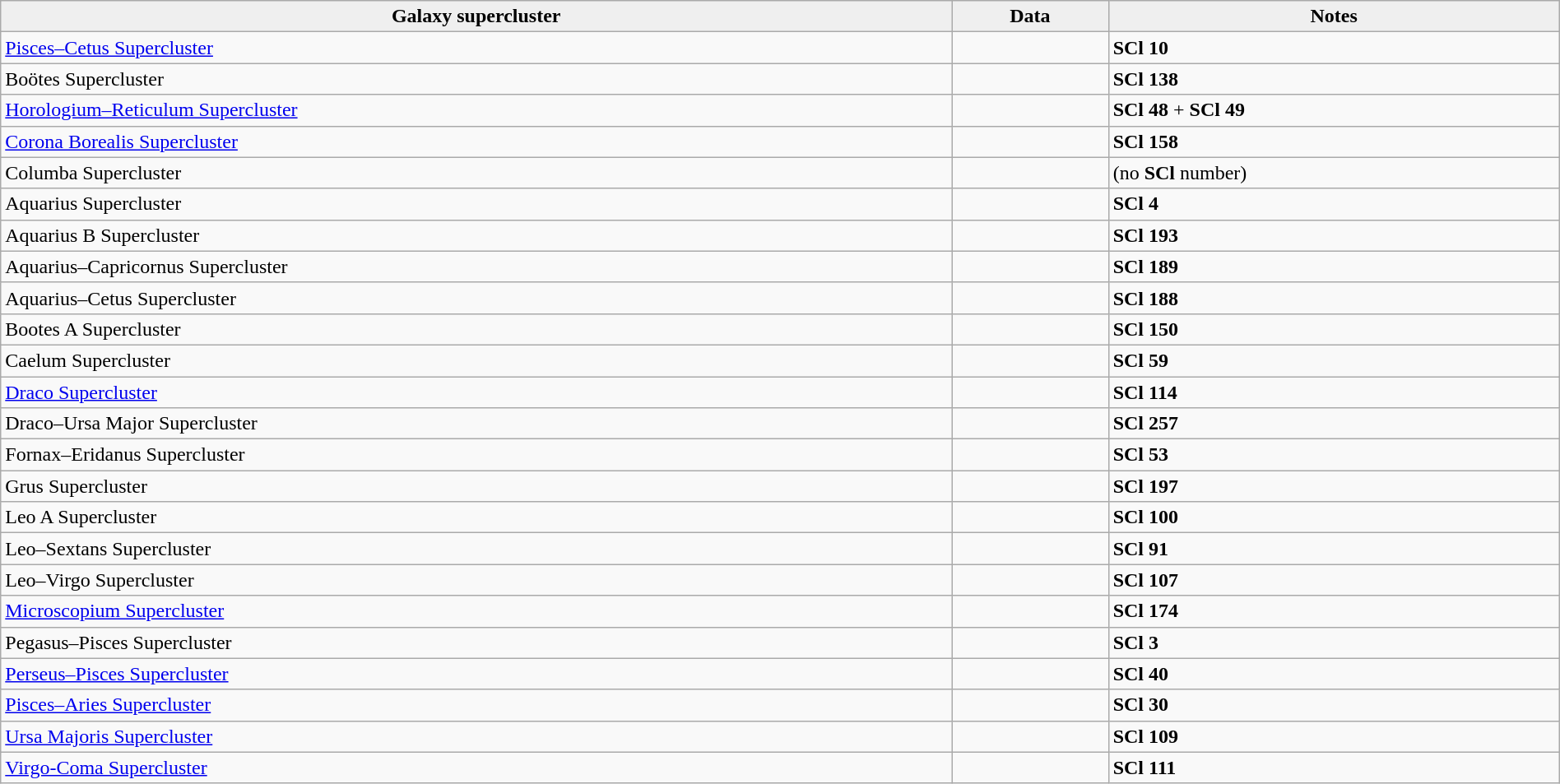<table class="wikitable" style="text-align:left; width:100%;">
<tr>
<th style="background:#efefef;">Galaxy supercluster</th>
<th style="background:#efefef;">Data</th>
<th style="background:#efefef;">Notes</th>
</tr>
<tr>
<td><a href='#'>Pisces–Cetus Supercluster</a></td>
<td></td>
<td><strong>SCl 10</strong></td>
</tr>
<tr>
<td>Boötes Supercluster</td>
<td></td>
<td><strong>SCl 138</strong></td>
</tr>
<tr>
<td><a href='#'>Horologium–Reticulum Supercluster</a></td>
<td><br></td>
<td><strong>SCl 48</strong> + <strong>SCl 49</strong></td>
</tr>
<tr>
<td><a href='#'>Corona Borealis Supercluster</a></td>
<td><br></td>
<td><strong>SCl 158</strong></td>
</tr>
<tr>
<td>Columba Supercluster</td>
<td></td>
<td>(no <strong>SCl</strong> number)</td>
</tr>
<tr>
<td>Aquarius Supercluster</td>
<td></td>
<td><strong>SCl 4</strong></td>
</tr>
<tr>
<td>Aquarius B Supercluster</td>
<td></td>
<td><strong>SCl 193</strong></td>
</tr>
<tr>
<td>Aquarius–Capricornus Supercluster</td>
<td></td>
<td><strong>SCl 189</strong></td>
</tr>
<tr>
<td>Aquarius–Cetus Supercluster</td>
<td></td>
<td><strong>SCl 188</strong></td>
</tr>
<tr>
<td>Bootes A Supercluster</td>
<td></td>
<td><strong>SCl 150</strong></td>
</tr>
<tr>
<td>Caelum Supercluster</td>
<td><br></td>
<td><strong>SCl 59</strong></td>
</tr>
<tr>
<td><a href='#'>Draco Supercluster</a></td>
<td></td>
<td><strong>SCl 114</strong></td>
</tr>
<tr>
<td>Draco–Ursa Major Supercluster</td>
<td></td>
<td><strong>SCl 257</strong></td>
</tr>
<tr>
<td>Fornax–Eridanus Supercluster</td>
<td></td>
<td><strong>SCl 53</strong></td>
</tr>
<tr>
<td>Grus Supercluster</td>
<td></td>
<td><strong>SCl 197</strong></td>
</tr>
<tr>
<td>Leo A Supercluster</td>
<td></td>
<td><strong>SCl 100</strong></td>
</tr>
<tr>
<td>Leo–Sextans Supercluster</td>
<td></td>
<td><strong>SCl 91</strong></td>
</tr>
<tr>
<td>Leo–Virgo Supercluster</td>
<td></td>
<td><strong>SCl 107</strong></td>
</tr>
<tr>
<td><a href='#'>Microscopium Supercluster</a></td>
<td></td>
<td><strong>SCl 174</strong></td>
</tr>
<tr>
<td>Pegasus–Pisces Supercluster</td>
<td></td>
<td><strong>SCl 3</strong></td>
</tr>
<tr>
<td><a href='#'>Perseus–Pisces Supercluster</a></td>
<td></td>
<td><strong>SCl 40</strong></td>
</tr>
<tr>
<td><a href='#'>Pisces–Aries Supercluster</a></td>
<td></td>
<td><strong>SCl 30</strong></td>
</tr>
<tr>
<td><a href='#'>Ursa Majoris Supercluster</a></td>
<td></td>
<td><strong>SCl 109</strong></td>
</tr>
<tr>
<td><a href='#'>Virgo-Coma Supercluster</a></td>
<td></td>
<td><strong>SCl 111</strong></td>
</tr>
</table>
